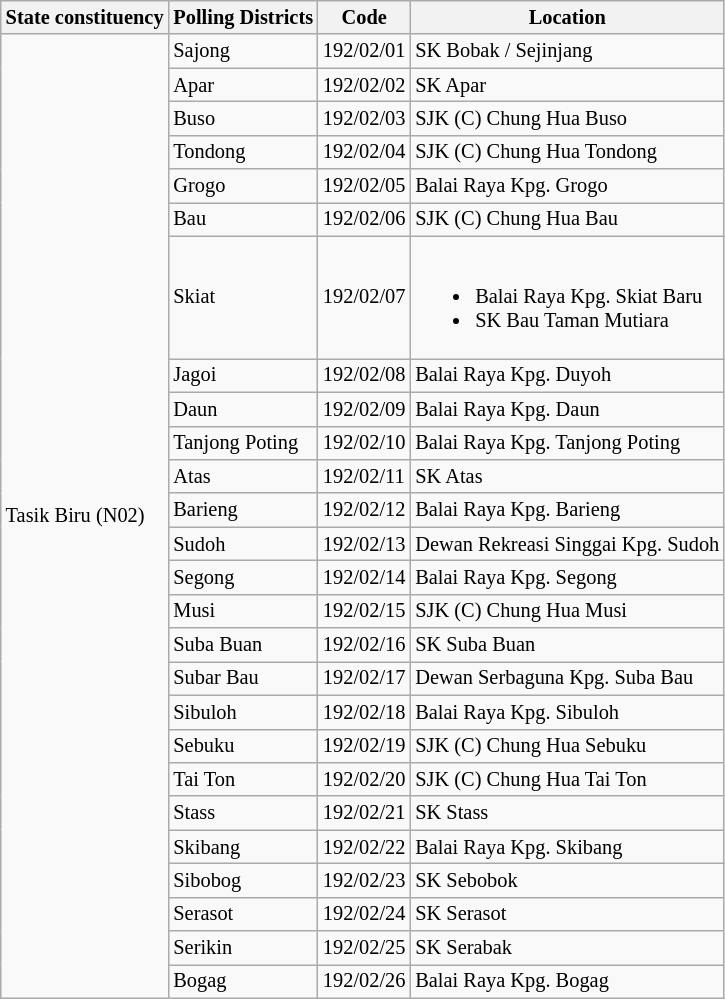<table class="wikitable sortable mw-collapsible" style="white-space:nowrap;font-size:85%">
<tr>
<th>State constituency</th>
<th>Polling Districts</th>
<th>Code</th>
<th>Location</th>
</tr>
<tr>
<td rowspan="26">Tasik Biru (N02)</td>
<td>Sajong</td>
<td>192/02/01</td>
<td>SK Bobak / Sejinjang</td>
</tr>
<tr>
<td>Apar</td>
<td>192/02/02</td>
<td>SK Apar</td>
</tr>
<tr>
<td>Buso</td>
<td>192/02/03</td>
<td>SJK (C) Chung Hua Buso</td>
</tr>
<tr>
<td>Tondong</td>
<td>192/02/04</td>
<td>SJK (C) Chung Hua Tondong</td>
</tr>
<tr>
<td>Grogo</td>
<td>192/02/05</td>
<td>Balai Raya Kpg. Grogo</td>
</tr>
<tr>
<td>Bau</td>
<td>192/02/06</td>
<td>SJK (C) Chung Hua Bau</td>
</tr>
<tr>
<td>Skiat</td>
<td>192/02/07</td>
<td><br><ul><li>Balai Raya Kpg. Skiat Baru</li><li>SK Bau Taman Mutiara</li></ul></td>
</tr>
<tr>
<td>Jagoi</td>
<td>192/02/08</td>
<td>Balai Raya Kpg. Duyoh</td>
</tr>
<tr>
<td>Daun</td>
<td>192/02/09</td>
<td>Balai Raya Kpg. Daun</td>
</tr>
<tr>
<td>Tanjong Poting</td>
<td>192/02/10</td>
<td>Balai Raya Kpg. Tanjong Poting</td>
</tr>
<tr>
<td>Atas</td>
<td>192/02/11</td>
<td>SK Atas</td>
</tr>
<tr>
<td>Barieng</td>
<td>192/02/12</td>
<td>Balai Raya Kpg. Barieng</td>
</tr>
<tr>
<td>Sudoh</td>
<td>192/02/13</td>
<td>Dewan Rekreasi Singgai Kpg. Sudoh</td>
</tr>
<tr>
<td>Segong</td>
<td>192/02/14</td>
<td>Balai Raya Kpg. Segong</td>
</tr>
<tr>
<td>Musi</td>
<td>192/02/15</td>
<td>SJK (C) Chung Hua Musi</td>
</tr>
<tr>
<td>Suba Buan</td>
<td>192/02/16</td>
<td>SK Suba Buan</td>
</tr>
<tr>
<td>Subar Bau</td>
<td>192/02/17</td>
<td>Dewan Serbaguna Kpg. Suba Bau</td>
</tr>
<tr>
<td>Sibuloh</td>
<td>192/02/18</td>
<td>Balai Raya Kpg. Sibuloh</td>
</tr>
<tr>
<td>Sebuku</td>
<td>192/02/19</td>
<td>SJK (C) Chung Hua Sebuku</td>
</tr>
<tr>
<td>Tai Ton</td>
<td>192/02/20</td>
<td>SJK (C) Chung Hua Tai Ton</td>
</tr>
<tr>
<td>Stass</td>
<td>192/02/21</td>
<td>SK Stass</td>
</tr>
<tr>
<td>Skibang</td>
<td>192/02/22</td>
<td>Balai Raya Kpg. Skibang</td>
</tr>
<tr>
<td>Sibobog</td>
<td>192/02/23</td>
<td>SK Sebobok</td>
</tr>
<tr>
<td>Serasot</td>
<td>192/02/24</td>
<td>SK Serasot</td>
</tr>
<tr>
<td>Serikin</td>
<td>192/02/25</td>
<td>SK Serabak</td>
</tr>
<tr>
<td>Bogag</td>
<td>192/02/26</td>
<td>Balai Raya Kpg. Bogag</td>
</tr>
</table>
